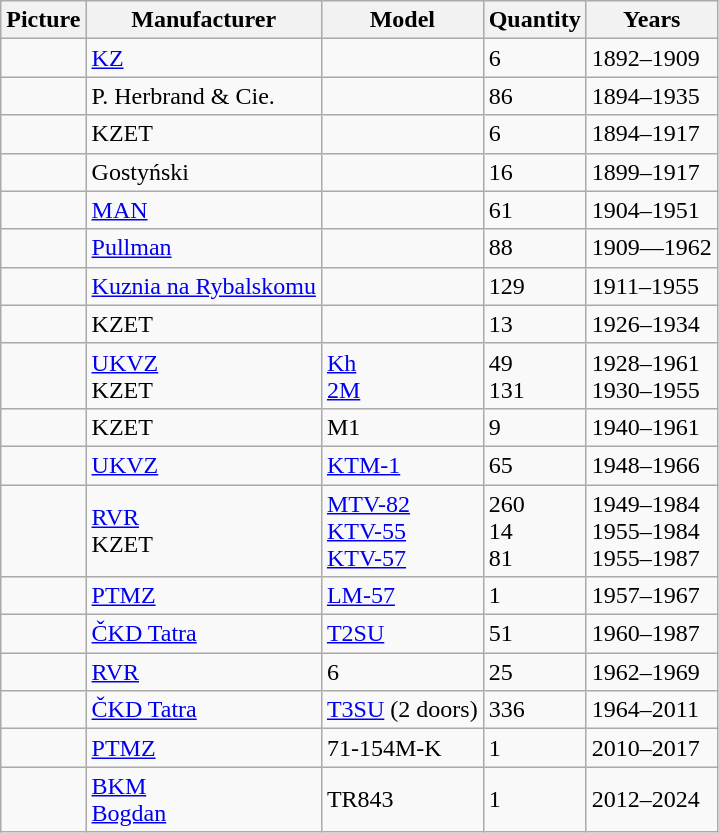<table class="wikitable sortable">
<tr>
<th>Picture</th>
<th>Manufacturer</th>
<th>Model</th>
<th>Quantity</th>
<th>Years</th>
</tr>
<tr>
<td></td>
<td> <a href='#'>KZ</a></td>
<td></td>
<td>6</td>
<td>1892–1909</td>
</tr>
<tr>
<td></td>
<td> P. Herbrand & Cie.</td>
<td></td>
<td>86</td>
<td>1894–1935</td>
</tr>
<tr>
<td></td>
<td> KZET</td>
<td></td>
<td>6</td>
<td>1894–1917</td>
</tr>
<tr>
<td></td>
<td> Gostyński</td>
<td></td>
<td>16</td>
<td>1899–1917</td>
</tr>
<tr>
<td></td>
<td> <a href='#'>MAN</a></td>
<td></td>
<td>61</td>
<td>1904–1951</td>
</tr>
<tr>
<td></td>
<td> <a href='#'>Pullman</a></td>
<td></td>
<td>88</td>
<td>1909—1962</td>
</tr>
<tr>
<td></td>
<td> <a href='#'>Kuznia na Rybalskomu</a></td>
<td></td>
<td>129</td>
<td>1911–1955</td>
</tr>
<tr>
<td></td>
<td> KZET</td>
<td></td>
<td>13</td>
<td>1926–1934</td>
</tr>
<tr>
<td></td>
<td> <a href='#'>UKVZ</a><br> KZET</td>
<td><a href='#'>Kh</a><br><a href='#'>2M</a></td>
<td>49<br>131</td>
<td>1928–1961<br>1930–1955</td>
</tr>
<tr>
<td></td>
<td> KZET</td>
<td>M1</td>
<td>9</td>
<td>1940–1961</td>
</tr>
<tr>
<td></td>
<td> <a href='#'>UKVZ</a></td>
<td><a href='#'>KTM-1</a></td>
<td>65</td>
<td>1948–1966</td>
</tr>
<tr>
<td></td>
<td> <a href='#'>RVR</a><br> KZET</td>
<td><a href='#'>MTV-82</a><br><a href='#'>KTV-55</a><br><a href='#'>KTV-57</a></td>
<td>260<br>14<br>81</td>
<td>1949–1984<br>1955–1984<br>1955–1987</td>
</tr>
<tr>
<td></td>
<td> <a href='#'>PTMZ</a></td>
<td><a href='#'>LM-57</a></td>
<td>1</td>
<td>1957–1967</td>
</tr>
<tr>
<td></td>
<td> <a href='#'>ČKD Tatra</a></td>
<td><a href='#'>T2SU</a></td>
<td>51</td>
<td>1960–1987</td>
</tr>
<tr>
<td></td>
<td> <a href='#'>RVR</a></td>
<td>6</td>
<td>25</td>
<td>1962–1969</td>
</tr>
<tr>
<td></td>
<td> <a href='#'>ČKD Tatra</a></td>
<td><a href='#'>T3SU</a> (2 doors)</td>
<td>336</td>
<td>1964–2011</td>
</tr>
<tr>
<td></td>
<td> <a href='#'>PTMZ</a></td>
<td>71-154M-K</td>
<td>1</td>
<td>2010–2017</td>
</tr>
<tr>
<td></td>
<td> <a href='#'>BKM</a><br> <a href='#'>Bogdan</a></td>
<td>TR843</td>
<td>1</td>
<td>2012–2024</td>
</tr>
</table>
